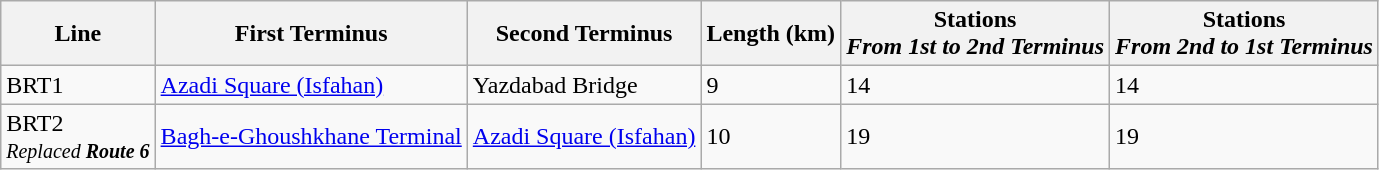<table class="wikitable sortable">
<tr>
<th>Line</th>
<th>First Terminus</th>
<th>Second Terminus</th>
<th>Length (km)</th>
<th>Stations<br><em>From 1st to 2nd Terminus</em></th>
<th>Stations<br><em>From 2nd to 1st Terminus</em></th>
</tr>
<tr>
<td>BRT1</td>
<td><a href='#'>Azadi Square (Isfahan)</a></td>
<td>Yazdabad Bridge</td>
<td>9</td>
<td>14</td>
<td>14</td>
</tr>
<tr>
<td>BRT2<br><small><em>Replaced <strong>Route 6<strong><em></small></td>
<td><a href='#'>Bagh-e-Ghoushkhane Terminal</a></td>
<td><a href='#'>Azadi Square (Isfahan)</a></td>
<td>10</td>
<td>19</td>
<td>19</td>
</tr>
</table>
